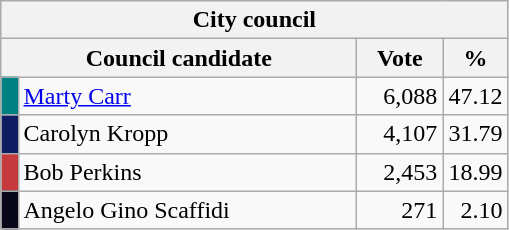<table class="wikitable">
<tr>
<th colspan="4">City council</th>
</tr>
<tr>
<th bgcolor="#DDDDFF" width="230px" colspan="2">Council candidate</th>
<th bgcolor="#DDDDFF" width="50px">Vote</th>
<th bgcolor="#DDDDFF" width="30px">%</th>
</tr>
<tr>
<td style="background-color:#008080;"></td>
<td style="text-align:left;"><a href='#'>Marty Carr</a></td>
<td style="text-align:right;">6,088</td>
<td style="text-align:right;">47.12</td>
</tr>
<tr>
<td style="background-color:#0E1D62;"></td>
<td style="text-align:left;">Carolyn Kropp</td>
<td style="text-align:right;">4,107</td>
<td style="text-align:right;">31.79</td>
</tr>
<tr>
<td style="background-color:#c63a3d;"></td>
<td style="text-align:left;">Bob Perkins</td>
<td style="text-align:right;">2,453</td>
<td style="text-align:right;">18.99</td>
</tr>
<tr>
<td style="background-color:#09081a;"></td>
<td style="text-align:left;">Angelo Gino Scaffidi</td>
<td style="text-align:right;">271</td>
<td style="text-align:right;">2.10</td>
</tr>
</table>
